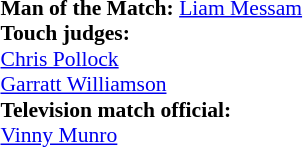<table width=100% style="font-size: 90%">
<tr>
<td><br><strong>Man of the Match:</strong> <a href='#'>Liam Messam</a>
<br>
<strong>Touch judges:</strong>
<br> <a href='#'>Chris Pollock</a>
<br> <a href='#'>Garratt Williamson</a>
<br><strong>Television match official:</strong>
<br> <a href='#'>Vinny Munro</a></td>
</tr>
</table>
